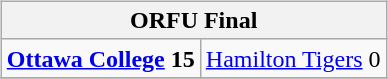<table cellspacing="10">
<tr>
<td valign="top"><br><table class="wikitable">
<tr>
<th bgcolor="#DDDDDD" colspan="4"><strong>ORFU Final</strong></th>
</tr>
<tr>
<td><strong><a href='#'>Ottawa College</a> 15</strong></td>
<td><a href='#'>Hamilton Tigers</a> 0</td>
</tr>
<tr>
</tr>
</table>
</td>
</tr>
</table>
